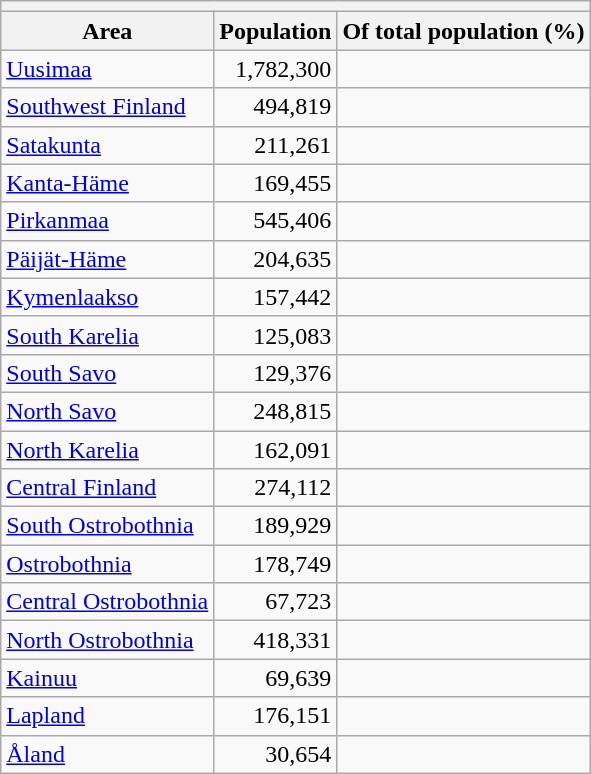<table class="wikitable mw-collapsible mw-collapsed" style="text-align:right">
<tr>
<th colspan="18"></th>
</tr>
<tr>
<th>Area</th>
<th>Population</th>
<th colspan="2" class="unsortable">Of total population (%)</th>
</tr>
<tr>
<td style="text-align:left;"><a href='#'>Uusimaa</a></td>
<td>1,782,300</td>
<td></td>
</tr>
<tr>
<td style="text-align:left;"><a href='#'>Southwest Finland</a></td>
<td>494,819</td>
<td></td>
</tr>
<tr>
<td style="text-align:left;"><a href='#'>Satakunta</a></td>
<td>211,261</td>
<td></td>
</tr>
<tr>
<td style="text-align:left;"><a href='#'>Kanta-Häme</a></td>
<td>169,455</td>
<td></td>
</tr>
<tr>
<td style="text-align:left;"><a href='#'>Pirkanmaa</a></td>
<td>545,406</td>
<td></td>
</tr>
<tr>
<td style="text-align:left;"><a href='#'>Päijät-Häme</a></td>
<td>204,635</td>
<td></td>
</tr>
<tr>
<td style="text-align:left;"><a href='#'>Kymenlaakso</a></td>
<td>157,442</td>
<td></td>
</tr>
<tr>
<td style="text-align:left;"><a href='#'>South Karelia</a></td>
<td>125,083</td>
<td></td>
</tr>
<tr>
<td style="text-align:left;"><a href='#'>South Savo</a></td>
<td>129,376</td>
<td></td>
</tr>
<tr>
<td style="text-align:left;"><a href='#'>North Savo</a></td>
<td>248,815</td>
<td></td>
</tr>
<tr>
<td style="text-align:left;"><a href='#'>North Karelia</a></td>
<td>162,091</td>
<td></td>
</tr>
<tr>
<td style="text-align:left;"><a href='#'>Central Finland</a></td>
<td>274,112</td>
<td></td>
</tr>
<tr>
<td style="text-align:left;"><a href='#'>South Ostrobothnia</a></td>
<td>189,929</td>
<td></td>
</tr>
<tr>
<td style="text-align:left;"><a href='#'>Ostrobothnia</a></td>
<td>178,749</td>
<td></td>
</tr>
<tr>
<td style="text-align:left;"><a href='#'>Central Ostrobothnia</a></td>
<td>67,723</td>
<td></td>
</tr>
<tr>
<td style="text-align:left;"><a href='#'>North Ostrobothnia</a></td>
<td>418,331</td>
<td></td>
</tr>
<tr>
<td style="text-align:left;"><a href='#'>Kainuu</a></td>
<td>69,639</td>
<td></td>
</tr>
<tr>
<td style="text-align:left;"><a href='#'>Lapland</a></td>
<td>176,151</td>
<td></td>
</tr>
<tr>
<td style="text-align:left;"><a href='#'>Åland</a></td>
<td>30,654</td>
<td></td>
</tr>
</table>
